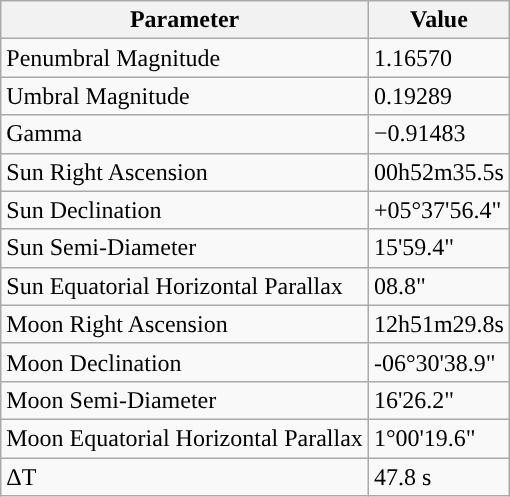<table class="wikitable">
<tr>
<th>Parameter</th>
<th>Value</th>
</tr>
<tr>
<td>Penumbral Magnitude</td>
<td>1.16570</td>
</tr>
<tr>
<td>Umbral Magnitude</td>
<td>0.19289</td>
</tr>
<tr>
<td>Gamma</td>
<td>−0.91483</td>
</tr>
<tr>
<td>Sun Right Ascension</td>
<td>00h52m35.5s</td>
</tr>
<tr>
<td>Sun Declination</td>
<td>+05°37'56.4"</td>
</tr>
<tr>
<td>Sun Semi-Diameter</td>
<td>15'59.4"</td>
</tr>
<tr>
<td>Sun Equatorial Horizontal Parallax</td>
<td>08.8"</td>
</tr>
<tr>
<td>Moon Right Ascension</td>
<td>12h51m29.8s</td>
</tr>
<tr>
<td>Moon Declination</td>
<td>-06°30'38.9"</td>
</tr>
<tr>
<td>Moon Semi-Diameter</td>
<td>16'26.2"</td>
</tr>
<tr>
<td>Moon Equatorial Horizontal Parallax</td>
<td>1°00'19.6"</td>
</tr>
<tr>
<td>ΔT</td>
<td>47.8 s</td>
</tr>
</table>
